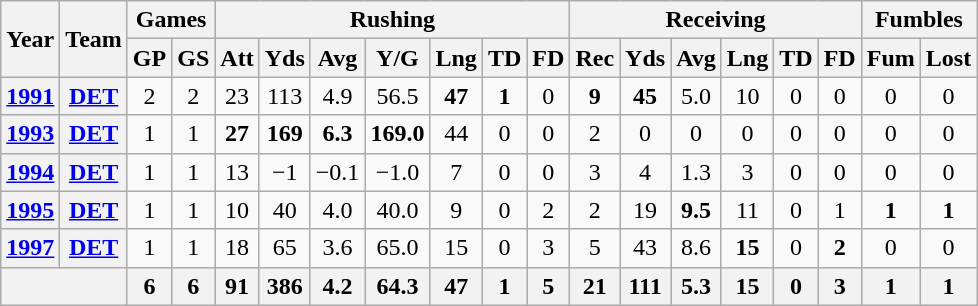<table class="wikitable" style="text-align:center;">
<tr>
<th rowspan="2">Year</th>
<th rowspan="2">Team</th>
<th colspan="2">Games</th>
<th colspan="7">Rushing</th>
<th colspan="6">Receiving</th>
<th colspan="2">Fumbles</th>
</tr>
<tr>
<th>GP</th>
<th>GS</th>
<th>Att</th>
<th>Yds</th>
<th>Avg</th>
<th>Y/G</th>
<th>Lng</th>
<th>TD</th>
<th>FD</th>
<th>Rec</th>
<th>Yds</th>
<th>Avg</th>
<th>Lng</th>
<th>TD</th>
<th>FD</th>
<th>Fum</th>
<th>Lost</th>
</tr>
<tr>
<th><a href='#'>1991</a></th>
<th><a href='#'>DET</a></th>
<td>2</td>
<td>2</td>
<td>23</td>
<td>113</td>
<td>4.9</td>
<td>56.5</td>
<td><strong>47</strong></td>
<td><strong>1</strong></td>
<td>0</td>
<td><strong>9</strong></td>
<td><strong>45</strong></td>
<td>5.0</td>
<td>10</td>
<td>0</td>
<td>0</td>
<td>0</td>
<td>0</td>
</tr>
<tr>
<th><a href='#'>1993</a></th>
<th><a href='#'>DET</a></th>
<td>1</td>
<td>1</td>
<td><strong>27</strong></td>
<td><strong>169</strong></td>
<td><strong>6.3</strong></td>
<td><strong>169.0</strong></td>
<td>44</td>
<td>0</td>
<td>0</td>
<td>2</td>
<td>0</td>
<td>0</td>
<td>0</td>
<td>0</td>
<td>0</td>
<td>0</td>
<td>0</td>
</tr>
<tr>
<th><a href='#'>1994</a></th>
<th><a href='#'>DET</a></th>
<td>1</td>
<td>1</td>
<td>13</td>
<td>−1</td>
<td>−0.1</td>
<td>−1.0</td>
<td>7</td>
<td>0</td>
<td>0</td>
<td>3</td>
<td>4</td>
<td>1.3</td>
<td>3</td>
<td>0</td>
<td>0</td>
<td>0</td>
<td>0</td>
</tr>
<tr>
<th><a href='#'>1995</a></th>
<th><a href='#'>DET</a></th>
<td>1</td>
<td>1</td>
<td>10</td>
<td>40</td>
<td>4.0</td>
<td>40.0</td>
<td>9</td>
<td>0</td>
<td>2</td>
<td>2</td>
<td>19</td>
<td><strong>9.5</strong></td>
<td>11</td>
<td>0</td>
<td>1</td>
<td><strong>1</strong></td>
<td><strong>1</strong></td>
</tr>
<tr>
<th><a href='#'>1997</a></th>
<th><a href='#'>DET</a></th>
<td>1</td>
<td>1</td>
<td>18</td>
<td>65</td>
<td>3.6</td>
<td>65.0</td>
<td>15</td>
<td>0</td>
<td>3</td>
<td>5</td>
<td>43</td>
<td>8.6</td>
<td><strong>15</strong></td>
<td>0</td>
<td><strong>2</strong></td>
<td>0</td>
<td>0</td>
</tr>
<tr>
<th colspan="2"></th>
<th>6</th>
<th>6</th>
<th>91</th>
<th>386</th>
<th>4.2</th>
<th>64.3</th>
<th>47</th>
<th>1</th>
<th>5</th>
<th>21</th>
<th>111</th>
<th>5.3</th>
<th>15</th>
<th>0</th>
<th>3</th>
<th>1</th>
<th>1</th>
</tr>
</table>
